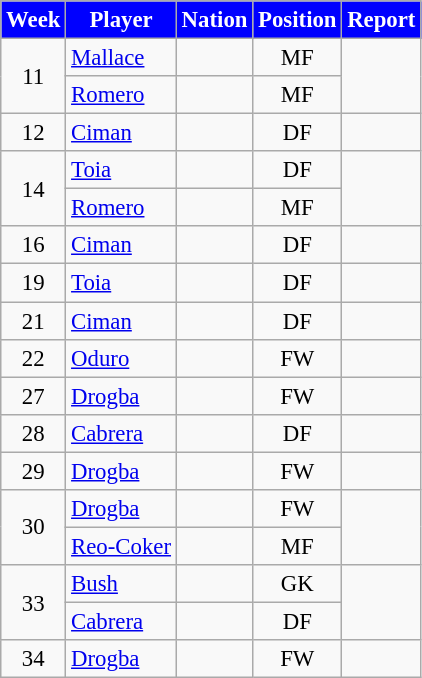<table class="wikitable" style="font-size: 95%; text-align: center;">
<tr>
<th style="background:#0000FF; color:white; text-align:center;">Week</th>
<th style="background:#0000FF; color:white; text-align:center;">Player</th>
<th style="background:#0000FF; color:white; text-align:center;">Nation</th>
<th style="background:#0000FF; color:white; text-align:center;">Position</th>
<th style="background:#0000FF; color:white; text-align:center;">Report</th>
</tr>
<tr>
<td rowspan="2">11</td>
<td style="text-align:left;"><a href='#'>Mallace</a></td>
<td style="text-align:left;"></td>
<td>MF</td>
<td rowspan="2"> </td>
</tr>
<tr>
<td style="text-align:left;"><a href='#'>Romero</a></td>
<td style="text-align:left;"></td>
<td>MF</td>
</tr>
<tr>
<td>12</td>
<td style="text-align:left;"><a href='#'>Ciman</a></td>
<td style="text-align:left;"></td>
<td>DF</td>
<td> </td>
</tr>
<tr>
<td rowspan="2">14</td>
<td style="text-align:left;"><a href='#'>Toia</a></td>
<td style="text-align:left;"></td>
<td>DF</td>
<td rowspan="2"> </td>
</tr>
<tr>
<td style="text-align:left;"><a href='#'>Romero</a></td>
<td style="text-align:left;"></td>
<td>MF</td>
</tr>
<tr>
<td>16</td>
<td style="text-align:left;"><a href='#'>Ciman</a></td>
<td style="text-align:left;"></td>
<td>DF</td>
<td> </td>
</tr>
<tr>
<td>19</td>
<td style="text-align:left;"><a href='#'>Toia</a></td>
<td style="text-align:left;"></td>
<td>DF</td>
<td> </td>
</tr>
<tr>
<td>21</td>
<td style="text-align:left;"><a href='#'>Ciman</a></td>
<td style="text-align:left;"></td>
<td>DF</td>
<td> </td>
</tr>
<tr>
<td>22</td>
<td style="text-align:left;"><a href='#'>Oduro</a></td>
<td style="text-align:left;"></td>
<td>FW</td>
<td> </td>
</tr>
<tr>
<td>27</td>
<td style="text-align:left;"><a href='#'>Drogba</a></td>
<td style="text-align:left;"></td>
<td>FW</td>
<td> </td>
</tr>
<tr>
<td>28</td>
<td style="text-align:left;"><a href='#'>Cabrera</a></td>
<td style="text-align:left;"></td>
<td>DF</td>
<td> </td>
</tr>
<tr>
<td>29</td>
<td style="text-align:left;"><a href='#'>Drogba</a></td>
<td style="text-align:left;"></td>
<td>FW</td>
<td> </td>
</tr>
<tr>
<td rowspan="2">30</td>
<td style="text-align:left;"><a href='#'>Drogba</a></td>
<td style="text-align:left;"></td>
<td>FW</td>
<td rowspan="2"> </td>
</tr>
<tr>
<td style="text-align:left;"><a href='#'>Reo-Coker</a></td>
<td style="text-align:left;"></td>
<td>MF</td>
</tr>
<tr>
<td rowspan="2">33</td>
<td style="text-align:left;"><a href='#'>Bush</a></td>
<td style="text-align:left;"></td>
<td>GK</td>
<td rowspan="2"></td>
</tr>
<tr>
<td style="text-align:left;"><a href='#'>Cabrera</a></td>
<td style="text-align:left;"></td>
<td>DF</td>
</tr>
<tr>
<td>34</td>
<td style="text-align:left;"><a href='#'>Drogba</a></td>
<td style="text-align:left;"></td>
<td>FW</td>
<td></td>
</tr>
</table>
